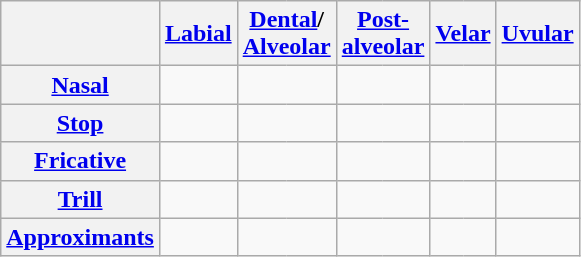<table class="wikitable">
<tr>
<th></th>
<th colspan=2><a href='#'>Labial</a></th>
<th colspan=2><a href='#'>Dental</a>/<br><a href='#'>Alveolar</a></th>
<th colspan=2><a href='#'>Post-<br>alveolar</a></th>
<th colspan=2><a href='#'>Velar</a></th>
<th colspan=2><a href='#'>Uvular</a></th>
</tr>
<tr align=center>
<th><a href='#'>Nasal</a></th>
<td style="border-right:none;"></td>
<td style="border-left:none;"></td>
<td style="border-right:none;"></td>
<td style="border-left:none;"></td>
<td colspan=2></td>
<td style="border-right:none;"></td>
<td style="border-left:none;"></td>
<td colspan=2></td>
</tr>
<tr align=center>
<th><a href='#'>Stop</a></th>
<td style="border-right:none;"></td>
<td style="border-left:none;"></td>
<td style="border-right:none;"></td>
<td style="border-left:none;"></td>
<td style="border-right:none;"></td>
<td style="border-left:none;"></td>
<td style="border-right:none;"></td>
<td style="border-left:none;"></td>
<td style="border-right:none;"></td>
<td style="border-left:none;"></td>
</tr>
<tr align=center>
<th><a href='#'>Fricative</a></th>
<td style="border-right:none;"></td>
<td style="border-left:none;"></td>
<td style="border-right:none;"></td>
<td style="border-left:none;"></td>
<td style="border-right:none;"></td>
<td style="border-left:none;"></td>
<td style="border-right:none;"></td>
<td style="border-left:none;"></td>
<td colspan=2></td>
</tr>
<tr align=center>
<th><a href='#'>Trill</a></th>
<td colspan=2></td>
<td style="border-right:none;"></td>
<td style="border-left:none;"></td>
<td colspan=2></td>
<td colspan=2></td>
<td colspan=2></td>
</tr>
<tr align=center>
<th><a href='#'>Approximants</a></th>
<td colspan=2></td>
<td style="border-right:none;"></td>
<td style="border-left:none;"></td>
<td style="border-right:none;"></td>
<td style="border-left:none;"></td>
<td style="border-right:none;"></td>
<td style="border-left:none;"></td>
<td colspan=2></td>
</tr>
</table>
